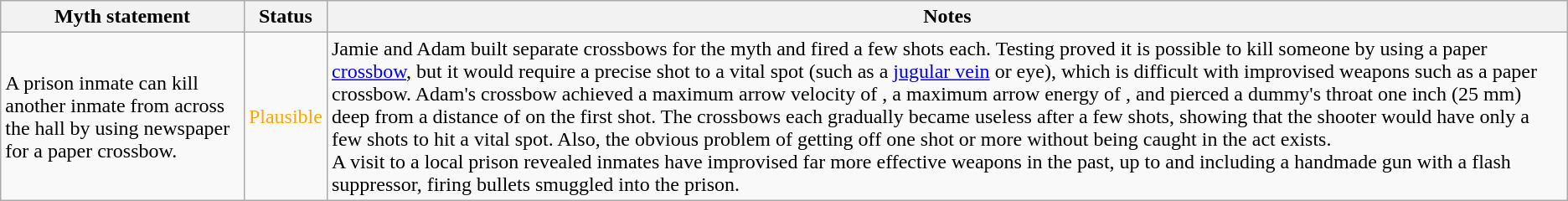<table class="wikitable plainrowheaders">
<tr>
<th>Myth statement</th>
<th>Status</th>
<th>Notes</th>
</tr>
<tr>
<td>A prison inmate can kill another inmate from across the hall by using newspaper for a paper crossbow.</td>
<td style="color:orange">Plausible</td>
<td>Jamie and Adam built separate crossbows for the myth and fired a few shots each. Testing proved it is possible to kill someone by using a paper <a href='#'>crossbow</a>, but it would require a precise shot to a vital spot (such as a <a href='#'>jugular vein</a> or eye), which is difficult with improvised weapons such as a paper crossbow. Adam's crossbow achieved a maximum arrow velocity of , a maximum arrow energy of , and pierced a dummy's throat one inch (25 mm) deep from a distance of  on the first shot. The crossbows each gradually became useless after a few shots, showing that the shooter would have only a few shots to hit a vital spot. Also, the obvious problem of getting off one shot or more without being caught in the act exists.<br>A visit to a local prison revealed inmates have improvised far more effective weapons in the past, up to and including a handmade gun with a flash suppressor, firing bullets smuggled into the prison.</td>
</tr>
</table>
